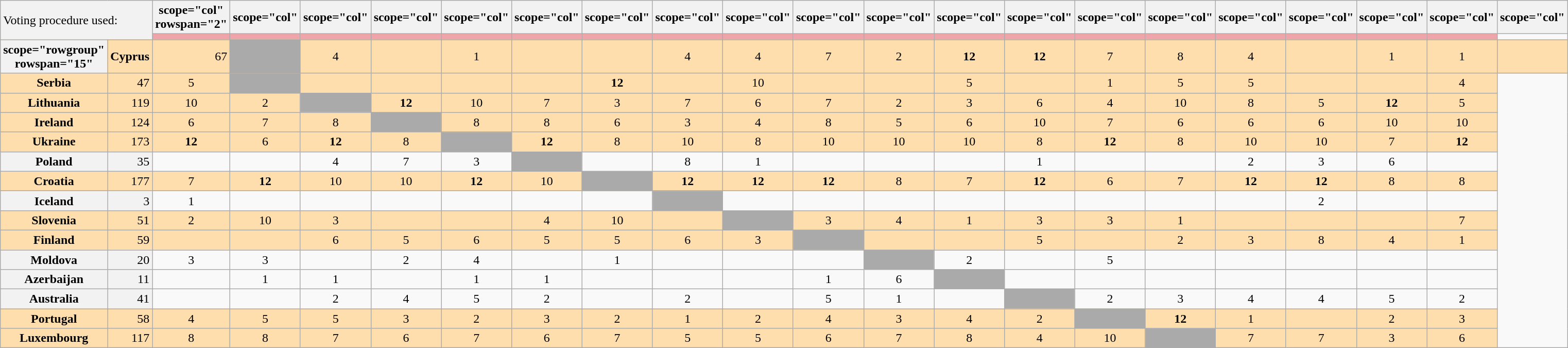<table class="wikitable plainrowheaders" style="text-align: center;">
<tr>
<td colspan="2" rowspan="2" style="text-align: left; background: #F2F2F2;">Voting procedure used:<br></td>
<th>scope="col" rowspan="2" </th>
<th>scope="col" </th>
<th>scope="col" </th>
<th>scope="col" </th>
<th>scope="col" </th>
<th>scope="col" </th>
<th>scope="col" </th>
<th>scope="col" </th>
<th>scope="col" </th>
<th>scope="col" </th>
<th>scope="col" </th>
<th>scope="col" </th>
<th>scope="col" </th>
<th>scope="col" </th>
<th>scope="col" </th>
<th>scope="col" </th>
<th>scope="col" </th>
<th>scope="col" </th>
<th>scope="col" </th>
<th>scope="col" </th>
</tr>
<tr>
<td style="background: #EFA4A9;"></td>
<td style="background: #EFA4A9;"></td>
<td style="background: #EFA4A9;"></td>
<td style="background: #EFA4A9;"></td>
<td style="background: #EFA4A9;"></td>
<td style="background: #EFA4A9;"></td>
<td style="background: #EFA4A9;"></td>
<td style="background: #EFA4A9;"></td>
<td style="background: #EFA4A9;"></td>
<td style="background: #EFA4A9;"></td>
<td style="background: #EFA4A9;"></td>
<td style="background: #EFA4A9;"></td>
<td style="background: #EFA4A9;"></td>
<td style="background: #EFA4A9;"></td>
<td style="background: #EFA4A9;"></td>
<td style="background: #EFA4A9;"></td>
<td style="background: #EFA4A9;"></td>
<td style="background: #EFA4A9;"></td>
<td style="background: #EFA4A9;"></td>
</tr>
<tr style="background:#ffdead;">
<th>scope="rowgroup" rowspan="15" </th>
<th scope="row" style="background:#ffdead;">Cyprus</th>
<td style="text-align: right;">67</td>
<td style="background: #aaa;"></td>
<td>4</td>
<td></td>
<td>1</td>
<td></td>
<td></td>
<td>4</td>
<td>4</td>
<td>7</td>
<td>2</td>
<td><strong>12</strong></td>
<td><strong>12</strong></td>
<td>7</td>
<td>8</td>
<td>4</td>
<td></td>
<td>1</td>
<td>1</td>
<td></td>
</tr>
<tr style="background:#ffdead;">
<th scope="row" style="background: #ffdead;">Serbia</th>
<td style="text-align: right;">47</td>
<td>5</td>
<td style="background: #aaa;"></td>
<td></td>
<td></td>
<td></td>
<td></td>
<td><strong>12</strong></td>
<td></td>
<td>10</td>
<td></td>
<td></td>
<td>5</td>
<td></td>
<td>1</td>
<td>5</td>
<td>5</td>
<td></td>
<td></td>
<td>4</td>
</tr>
<tr style="background:#ffdead;">
<th scope="row" style="background:#ffdead;">Lithuania</th>
<td style="text-align: right;">119</td>
<td>10</td>
<td>2</td>
<td style="background: #aaa;"></td>
<td><strong>12</strong></td>
<td>10</td>
<td>7</td>
<td>3</td>
<td>7</td>
<td>6</td>
<td>7</td>
<td>2</td>
<td>3</td>
<td>6</td>
<td>4</td>
<td>10</td>
<td>8</td>
<td>5</td>
<td><strong>12</strong></td>
<td>5</td>
</tr>
<tr style="background:#ffdead;">
<th scope="row" style="background: #ffdead;">Ireland</th>
<td style="text-align: right;">124</td>
<td>6</td>
<td>7</td>
<td>8</td>
<td style="background: #aaa;"></td>
<td>8</td>
<td>8</td>
<td>6</td>
<td>3</td>
<td>4</td>
<td>8</td>
<td>5</td>
<td>6</td>
<td>10</td>
<td>7</td>
<td>6</td>
<td>6</td>
<td>6</td>
<td>10</td>
<td>10</td>
</tr>
<tr style="background:#ffdead;">
<th scope="row" style="background:#ffdead;">Ukraine</th>
<td style="text-align: right;">173</td>
<td><strong>12</strong></td>
<td>6</td>
<td><strong>12</strong></td>
<td>8</td>
<td style="background: #aaa;"></td>
<td><strong>12</strong></td>
<td>8</td>
<td>10</td>
<td>8</td>
<td>10</td>
<td>10</td>
<td>10</td>
<td>8</td>
<td><strong>12</strong></td>
<td>8</td>
<td>10</td>
<td>10</td>
<td>7</td>
<td><strong>12</strong></td>
</tr>
<tr>
<th scope="row" style="background: #f2f2f2;">Poland</th>
<td style="text-align: right; background: #f2f2f2;">35</td>
<td></td>
<td></td>
<td>4</td>
<td>7</td>
<td>3</td>
<td style="background: #aaa;"></td>
<td></td>
<td>8</td>
<td>1</td>
<td></td>
<td></td>
<td></td>
<td>1</td>
<td></td>
<td></td>
<td>2</td>
<td>3</td>
<td>6</td>
<td></td>
</tr>
<tr style="background:#ffdead;">
<th scope="row" style="background:#ffdead;">Croatia</th>
<td style="text-align: right;">177</td>
<td>7</td>
<td><strong>12</strong></td>
<td>10</td>
<td>10</td>
<td><strong>12</strong></td>
<td>10</td>
<td style="background: #aaa;"></td>
<td><strong>12</strong></td>
<td><strong>12</strong></td>
<td><strong>12</strong></td>
<td>8</td>
<td>7</td>
<td><strong>12</strong></td>
<td>6</td>
<td>7</td>
<td><strong>12</strong></td>
<td><strong>12</strong></td>
<td>8</td>
<td>8</td>
</tr>
<tr>
<th scope="row" style="background:#f2f2f2;">Iceland</th>
<td style="text-align: right; background: #f2f2f2;">3</td>
<td>1</td>
<td></td>
<td></td>
<td></td>
<td></td>
<td></td>
<td></td>
<td style="background: #aaa;"></td>
<td></td>
<td></td>
<td></td>
<td></td>
<td></td>
<td></td>
<td></td>
<td></td>
<td>2</td>
<td></td>
<td></td>
</tr>
<tr style="background:#ffdead;">
<th scope="row" style="background:#ffdead;">Slovenia</th>
<td style="text-align: right;">51</td>
<td>2</td>
<td>10</td>
<td>3</td>
<td></td>
<td></td>
<td>4</td>
<td>10</td>
<td></td>
<td style="background: #aaa;"></td>
<td>3</td>
<td>4</td>
<td>1</td>
<td>3</td>
<td>3</td>
<td>1</td>
<td></td>
<td></td>
<td></td>
<td>7</td>
</tr>
<tr style="background:#ffdead;">
<th scope="row" style="background:#ffdead;">Finland</th>
<td style="text-align: right;">59</td>
<td></td>
<td></td>
<td>6</td>
<td>5</td>
<td>6</td>
<td>5</td>
<td>5</td>
<td>6</td>
<td>3</td>
<td style="background: #aaa;"></td>
<td></td>
<td></td>
<td>5</td>
<td></td>
<td>2</td>
<td>3</td>
<td>8</td>
<td>4</td>
<td>1</td>
</tr>
<tr>
<th scope="row" style="background:#f2f2f2;">Moldova</th>
<td style="text-align: right; background: #f2f2f2;">20</td>
<td>3</td>
<td>3</td>
<td></td>
<td>2</td>
<td>4</td>
<td></td>
<td>1</td>
<td></td>
<td></td>
<td></td>
<td style="background: #aaa;"></td>
<td>2</td>
<td></td>
<td>5</td>
<td></td>
<td></td>
<td></td>
<td></td>
<td></td>
</tr>
<tr>
<th scope="row" style="background: #f2f2f2;">Azerbaijan</th>
<td style="text-align: right; background: #f2f2f2;">11</td>
<td></td>
<td>1</td>
<td>1</td>
<td></td>
<td>1</td>
<td>1</td>
<td></td>
<td></td>
<td></td>
<td>1</td>
<td>6</td>
<td style="background: #aaa;"></td>
<td></td>
<td></td>
<td></td>
<td></td>
<td></td>
<td></td>
<td></td>
</tr>
<tr>
<th scope="row" style="background:#f2f2f2;">Australia</th>
<td style="text-align: right; background: #f2f2f2;">41</td>
<td></td>
<td></td>
<td>2</td>
<td>4</td>
<td>5</td>
<td>2</td>
<td></td>
<td>2</td>
<td></td>
<td>5</td>
<td>1</td>
<td></td>
<td style="background: #aaa;"></td>
<td>2</td>
<td>3</td>
<td>4</td>
<td>4</td>
<td>5</td>
<td>2</td>
</tr>
<tr style="background:#ffdead;">
<th scope="row" style="background: #ffdead;">Portugal</th>
<td style="text-align: right;">58</td>
<td>4</td>
<td>5</td>
<td>5</td>
<td>3</td>
<td>2</td>
<td>3</td>
<td>2</td>
<td>1</td>
<td>2</td>
<td>4</td>
<td>3</td>
<td>4</td>
<td>2</td>
<td style="background: #aaa;"></td>
<td><strong>12</strong></td>
<td>1</td>
<td></td>
<td>2</td>
<td>3</td>
</tr>
<tr style="background:#ffdead;">
<th scope="row" style="background:#ffdead;">Luxembourg</th>
<td style="text-align: right;">117</td>
<td>8</td>
<td>8</td>
<td>7</td>
<td>6</td>
<td>7</td>
<td>6</td>
<td>7</td>
<td>5</td>
<td>5</td>
<td>6</td>
<td>7</td>
<td>8</td>
<td>4</td>
<td>10</td>
<td style="background: #aaa;"></td>
<td>7</td>
<td>7</td>
<td>3</td>
<td>6</td>
</tr>
</table>
